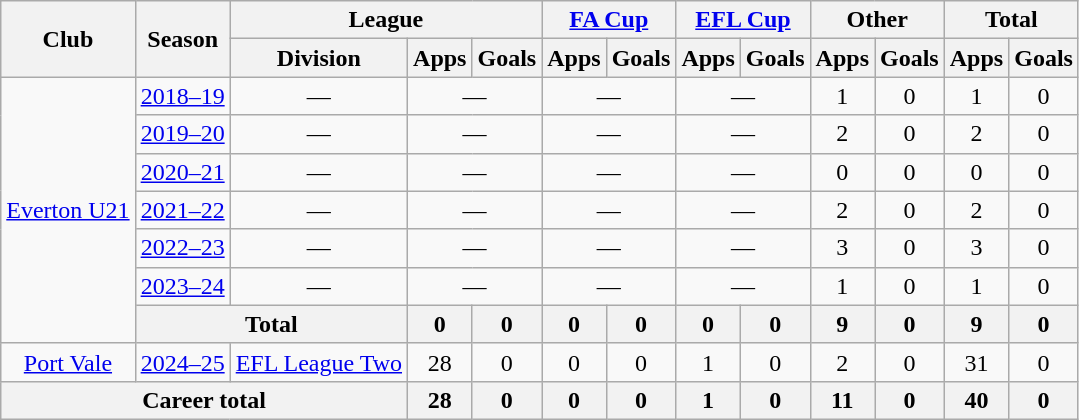<table class="wikitable" style="text-align:center;">
<tr>
<th rowspan="2">Club</th>
<th rowspan="2">Season</th>
<th colspan="3">League</th>
<th colspan="2"><a href='#'>FA Cup</a></th>
<th colspan="2"><a href='#'>EFL Cup</a></th>
<th colspan="2">Other</th>
<th colspan="2">Total</th>
</tr>
<tr>
<th>Division</th>
<th>Apps</th>
<th>Goals</th>
<th>Apps</th>
<th>Goals</th>
<th>Apps</th>
<th>Goals</th>
<th>Apps</th>
<th>Goals</th>
<th>Apps</th>
<th>Goals</th>
</tr>
<tr>
<td rowspan="7"><a href='#'>Everton U21</a></td>
<td><a href='#'>2018–19</a></td>
<td>—</td>
<td colspan="2">—</td>
<td colspan="2">—</td>
<td colspan="2">—</td>
<td>1</td>
<td>0</td>
<td>1</td>
<td>0</td>
</tr>
<tr>
<td><a href='#'>2019–20</a></td>
<td>—</td>
<td colspan="2">—</td>
<td colspan="2">—</td>
<td colspan="2">—</td>
<td>2</td>
<td>0</td>
<td>2</td>
<td>0</td>
</tr>
<tr>
<td><a href='#'>2020–21</a></td>
<td>—</td>
<td colspan="2">—</td>
<td colspan="2">—</td>
<td colspan="2">—</td>
<td>0</td>
<td>0</td>
<td>0</td>
<td>0</td>
</tr>
<tr>
<td><a href='#'>2021–22</a></td>
<td>—</td>
<td colspan="2">—</td>
<td colspan="2">—</td>
<td colspan="2">—</td>
<td>2</td>
<td>0</td>
<td>2</td>
<td>0</td>
</tr>
<tr>
<td><a href='#'>2022–23</a></td>
<td>—</td>
<td colspan="2">—</td>
<td colspan="2">—</td>
<td colspan="2">—</td>
<td>3</td>
<td>0</td>
<td>3</td>
<td>0</td>
</tr>
<tr>
<td><a href='#'>2023–24</a></td>
<td>—</td>
<td colspan="2">—</td>
<td colspan="2">—</td>
<td colspan="2">—</td>
<td>1</td>
<td>0</td>
<td>1</td>
<td>0</td>
</tr>
<tr>
<th colspan="2">Total</th>
<th>0</th>
<th>0</th>
<th>0</th>
<th>0</th>
<th>0</th>
<th>0</th>
<th>9</th>
<th>0</th>
<th>9</th>
<th>0</th>
</tr>
<tr>
<td><a href='#'>Port Vale</a></td>
<td><a href='#'>2024–25</a></td>
<td><a href='#'>EFL League Two</a></td>
<td>28</td>
<td>0</td>
<td>0</td>
<td>0</td>
<td>1</td>
<td>0</td>
<td>2</td>
<td>0</td>
<td>31</td>
<td>0</td>
</tr>
<tr>
<th colspan="3">Career total</th>
<th>28</th>
<th>0</th>
<th>0</th>
<th>0</th>
<th>1</th>
<th>0</th>
<th>11</th>
<th>0</th>
<th>40</th>
<th>0</th>
</tr>
</table>
